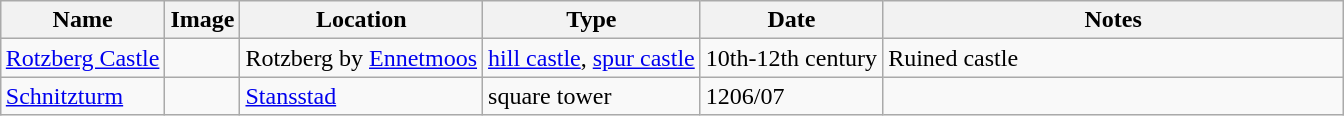<table class="wikitable sortable" style="text-align:left; margin-left: auto; margin-right: auto; border: none; width:500">
<tr>
<th>Name</th>
<th class="unsortable">Image</th>
<th>Location</th>
<th>Type</th>
<th>Date</th>
<th class="unsortable" style="width: 300px;">Notes</th>
</tr>
<tr>
<td><a href='#'>Rotzberg Castle</a></td>
<td></td>
<td>Rotzberg by <a href='#'>Ennetmoos</a><br></td>
<td><a href='#'>hill castle</a>, <a href='#'>spur castle</a></td>
<td>10th-12th century</td>
<td>Ruined castle</td>
</tr>
<tr>
<td><a href='#'>Schnitzturm</a></td>
<td></td>
<td><a href='#'>Stansstad</a><br></td>
<td>square tower</td>
<td>1206/07</td>
<td></td>
</tr>
<tr>
</tr>
</table>
